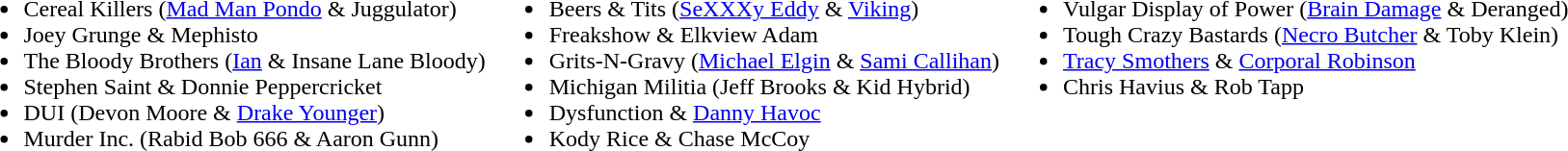<table>
<tr>
<td valign=top><br><ul><li>Cereal Killers (<a href='#'>Mad Man Pondo</a> & Juggulator)</li><li>Joey Grunge & Mephisto</li><li>The Bloody Brothers (<a href='#'>Ian</a> & Insane Lane Bloody)</li><li>Stephen Saint & Donnie Peppercricket</li><li>DUI (Devon Moore & <a href='#'>Drake Younger</a>)</li><li>Murder Inc. (Rabid Bob 666 & Aaron Gunn)</li></ul></td>
<td valign=top><br><ul><li>Beers & Tits (<a href='#'>SeXXXy Eddy</a> & <a href='#'>Viking</a>)</li><li>Freakshow & Elkview Adam</li><li>Grits-N-Gravy (<a href='#'>Michael Elgin</a> & <a href='#'>Sami Callihan</a>)</li><li>Michigan Militia (Jeff Brooks & Kid Hybrid)</li><li>Dysfunction & <a href='#'>Danny Havoc</a></li><li>Kody Rice & Chase McCoy</li></ul></td>
<td valign=top><br><ul><li>Vulgar Display of Power (<a href='#'>Brain Damage</a> & Deranged)</li><li>Tough Crazy Bastards (<a href='#'>Necro Butcher</a> & Toby Klein)</li><li><a href='#'>Tracy Smothers</a> & <a href='#'>Corporal Robinson</a></li><li>Chris Havius & Rob Tapp</li></ul></td>
</tr>
</table>
